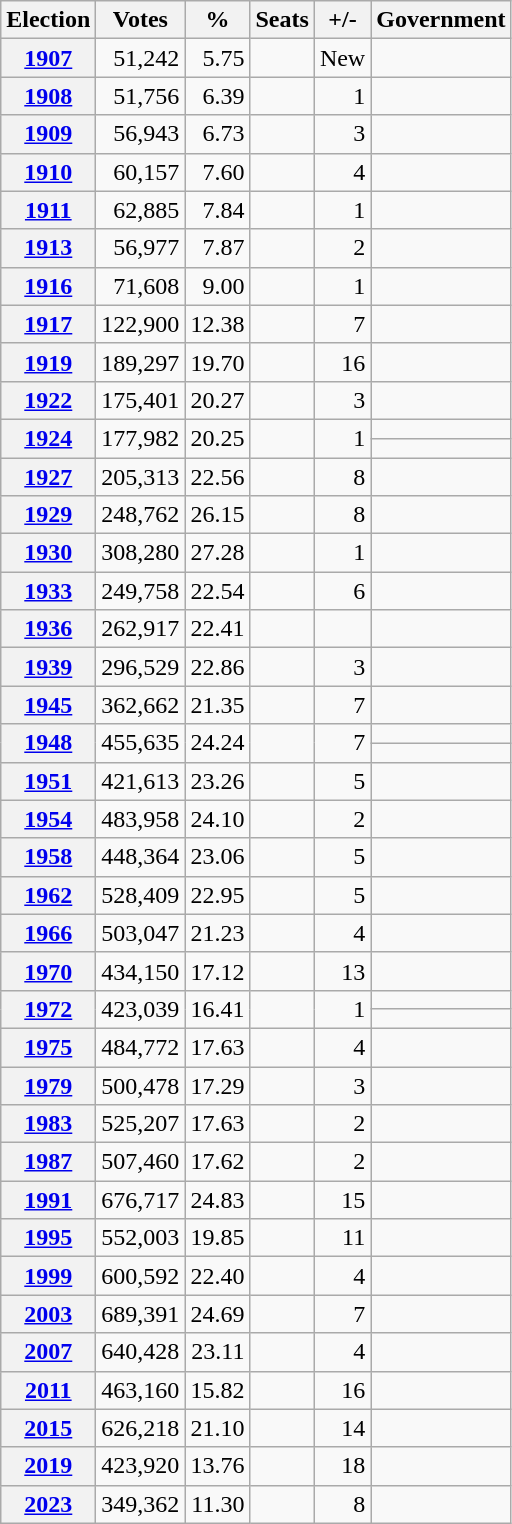<table class="wikitable" style="text-align:right;">
<tr>
<th>Election</th>
<th>Votes</th>
<th>%</th>
<th>Seats</th>
<th>+/-</th>
<th>Government</th>
</tr>
<tr>
<th><a href='#'>1907</a></th>
<td>51,242</td>
<td>5.75</td>
<td></td>
<td>New</td>
<td></td>
</tr>
<tr>
<th><a href='#'>1908</a></th>
<td>51,756</td>
<td>6.39</td>
<td></td>
<td> 1</td>
<td></td>
</tr>
<tr>
<th><a href='#'>1909</a></th>
<td>56,943</td>
<td>6.73</td>
<td></td>
<td> 3</td>
<td></td>
</tr>
<tr>
<th><a href='#'>1910</a></th>
<td>60,157</td>
<td>7.60</td>
<td></td>
<td> 4</td>
<td></td>
</tr>
<tr>
<th><a href='#'>1911</a></th>
<td>62,885</td>
<td>7.84</td>
<td></td>
<td> 1</td>
<td></td>
</tr>
<tr>
<th><a href='#'>1913</a></th>
<td>56,977</td>
<td>7.87</td>
<td></td>
<td> 2</td>
<td></td>
</tr>
<tr>
<th><a href='#'>1916</a></th>
<td>71,608</td>
<td>9.00</td>
<td></td>
<td> 1</td>
<td></td>
</tr>
<tr>
<th><a href='#'>1917</a></th>
<td>122,900</td>
<td>12.38</td>
<td></td>
<td> 7</td>
<td></td>
</tr>
<tr>
<th><a href='#'>1919</a></th>
<td>189,297</td>
<td>19.70</td>
<td></td>
<td> 16</td>
<td></td>
</tr>
<tr>
<th><a href='#'>1922</a></th>
<td>175,401</td>
<td>20.27</td>
<td></td>
<td> 3</td>
<td></td>
</tr>
<tr>
<th rowspan=2><a href='#'>1924</a></th>
<td rowspan=2>177,982</td>
<td rowspan=2>20.25</td>
<td rowspan=2></td>
<td rowspan=2> 1</td>
<td> </td>
</tr>
<tr>
<td> </td>
</tr>
<tr>
<th><a href='#'>1927</a></th>
<td>205,313</td>
<td>22.56</td>
<td></td>
<td> 8</td>
<td></td>
</tr>
<tr>
<th><a href='#'>1929</a></th>
<td>248,762</td>
<td>26.15</td>
<td></td>
<td> 8</td>
<td></td>
</tr>
<tr>
<th><a href='#'>1930</a></th>
<td>308,280</td>
<td>27.28</td>
<td></td>
<td> 1</td>
<td></td>
</tr>
<tr>
<th><a href='#'>1933</a></th>
<td>249,758</td>
<td>22.54</td>
<td></td>
<td> 6</td>
<td></td>
</tr>
<tr>
<th><a href='#'>1936</a></th>
<td>262,917</td>
<td>22.41</td>
<td></td>
<td></td>
<td></td>
</tr>
<tr>
<th><a href='#'>1939</a></th>
<td>296,529</td>
<td>22.86</td>
<td></td>
<td> 3</td>
<td></td>
</tr>
<tr>
<th><a href='#'>1945</a></th>
<td>362,662</td>
<td>21.35</td>
<td></td>
<td> 7</td>
<td></td>
</tr>
<tr>
<th rowspan=2><a href='#'>1948</a></th>
<td rowspan=2>455,635</td>
<td rowspan=2>24.24</td>
<td rowspan=2></td>
<td rowspan=2> 7</td>
<td> </td>
</tr>
<tr>
<td> </td>
</tr>
<tr>
<th><a href='#'>1951</a></th>
<td>421,613</td>
<td>23.26</td>
<td></td>
<td> 5</td>
<td></td>
</tr>
<tr>
<th><a href='#'>1954</a></th>
<td>483,958</td>
<td>24.10</td>
<td></td>
<td> 2</td>
<td></td>
</tr>
<tr>
<th><a href='#'>1958</a></th>
<td>448,364</td>
<td>23.06</td>
<td></td>
<td> 5</td>
<td></td>
</tr>
<tr>
<th><a href='#'>1962</a></th>
<td>528,409</td>
<td>22.95</td>
<td></td>
<td> 5</td>
<td></td>
</tr>
<tr>
<th><a href='#'>1966</a></th>
<td>503,047</td>
<td>21.23</td>
<td></td>
<td> 4</td>
<td></td>
</tr>
<tr>
<th><a href='#'>1970</a></th>
<td>434,150</td>
<td>17.12</td>
<td></td>
<td> 13</td>
<td></td>
</tr>
<tr>
<th rowspan=2><a href='#'>1972</a></th>
<td rowspan=2>423,039</td>
<td rowspan=2>16.41</td>
<td rowspan=2></td>
<td rowspan=2> 1</td>
<td> </td>
</tr>
<tr>
<td> </td>
</tr>
<tr>
<th><a href='#'>1975</a></th>
<td>484,772</td>
<td>17.63</td>
<td></td>
<td> 4</td>
<td></td>
</tr>
<tr>
<th><a href='#'>1979</a></th>
<td>500,478</td>
<td>17.29</td>
<td></td>
<td> 3</td>
<td></td>
</tr>
<tr>
<th><a href='#'>1983</a></th>
<td>525,207</td>
<td>17.63</td>
<td></td>
<td> 2</td>
<td></td>
</tr>
<tr>
<th><a href='#'>1987</a></th>
<td>507,460</td>
<td>17.62</td>
<td></td>
<td> 2</td>
<td></td>
</tr>
<tr>
<th><a href='#'>1991</a></th>
<td>676,717</td>
<td>24.83</td>
<td></td>
<td> 15</td>
<td></td>
</tr>
<tr>
<th><a href='#'>1995</a></th>
<td>552,003</td>
<td>19.85</td>
<td></td>
<td> 11</td>
<td></td>
</tr>
<tr>
<th><a href='#'>1999</a></th>
<td>600,592</td>
<td>22.40</td>
<td></td>
<td> 4</td>
<td></td>
</tr>
<tr>
<th><a href='#'>2003</a></th>
<td>689,391</td>
<td>24.69</td>
<td></td>
<td> 7</td>
<td></td>
</tr>
<tr>
<th><a href='#'>2007</a></th>
<td>640,428</td>
<td>23.11</td>
<td></td>
<td> 4</td>
<td></td>
</tr>
<tr>
<th><a href='#'>2011</a></th>
<td>463,160</td>
<td>15.82</td>
<td></td>
<td> 16</td>
<td></td>
</tr>
<tr>
<th><a href='#'>2015</a></th>
<td>626,218</td>
<td>21.10</td>
<td></td>
<td> 14</td>
<td></td>
</tr>
<tr>
<th><a href='#'>2019</a></th>
<td>423,920</td>
<td>13.76</td>
<td></td>
<td> 18</td>
<td></td>
</tr>
<tr>
<th><a href='#'>2023</a></th>
<td>349,362</td>
<td>11.30</td>
<td></td>
<td> 8</td>
<td></td>
</tr>
</table>
